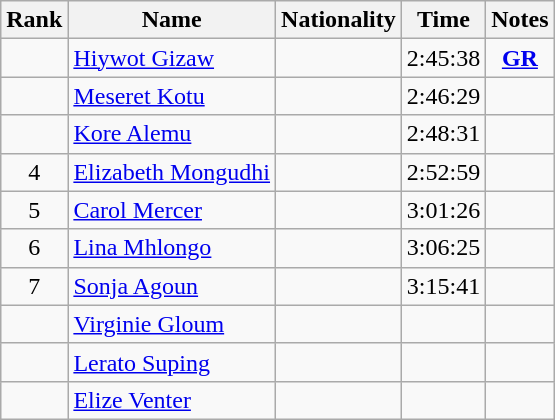<table class="wikitable sortable" style="text-align:center">
<tr>
<th>Rank</th>
<th>Name</th>
<th>Nationality</th>
<th>Time</th>
<th>Notes</th>
</tr>
<tr>
<td></td>
<td align=left><a href='#'>Hiywot Gizaw</a></td>
<td align=left></td>
<td>2:45:38</td>
<td><strong><a href='#'>GR</a></strong></td>
</tr>
<tr>
<td></td>
<td align=left><a href='#'>Meseret Kotu</a></td>
<td align=left></td>
<td>2:46:29</td>
<td></td>
</tr>
<tr>
<td></td>
<td align=left><a href='#'>Kore Alemu</a></td>
<td align=left></td>
<td>2:48:31</td>
<td></td>
</tr>
<tr>
<td>4</td>
<td align=left><a href='#'>Elizabeth Mongudhi</a></td>
<td align=left></td>
<td>2:52:59</td>
<td></td>
</tr>
<tr>
<td>5</td>
<td align=left><a href='#'>Carol Mercer</a></td>
<td align=left></td>
<td>3:01:26</td>
<td></td>
</tr>
<tr>
<td>6</td>
<td align=left><a href='#'>Lina Mhlongo</a></td>
<td align=left></td>
<td>3:06:25</td>
<td></td>
</tr>
<tr>
<td>7</td>
<td align=left><a href='#'>Sonja Agoun</a></td>
<td align=left></td>
<td>3:15:41</td>
<td></td>
</tr>
<tr>
<td></td>
<td align=left><a href='#'>Virginie Gloum</a></td>
<td align=left></td>
<td></td>
<td></td>
</tr>
<tr>
<td></td>
<td align=left><a href='#'>Lerato Suping</a></td>
<td align=left></td>
<td></td>
<td></td>
</tr>
<tr>
<td></td>
<td align=left><a href='#'>Elize Venter</a></td>
<td align=left></td>
<td></td>
<td></td>
</tr>
</table>
